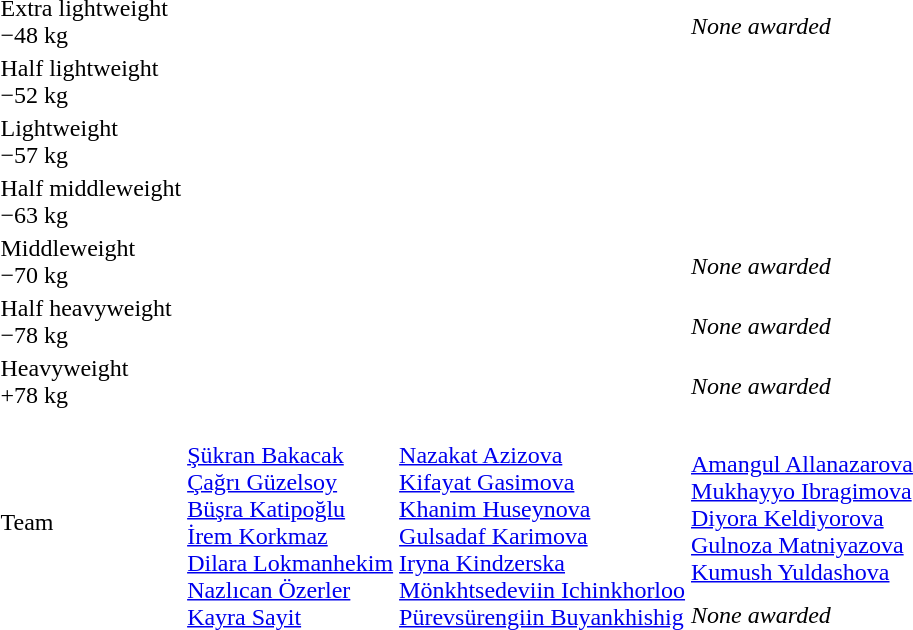<table>
<tr>
<td rowspan=2>Extra lightweight<br>−48 kg</td>
<td rowspan=2></td>
<td rowspan=2></td>
<td></td>
</tr>
<tr>
<td><em>None awarded</em></td>
</tr>
<tr>
<td rowspan=2>Half lightweight<br>−52 kg</td>
<td rowspan=2></td>
<td rowspan=2></td>
<td></td>
</tr>
<tr>
<td></td>
</tr>
<tr>
<td rowspan=2>Lightweight<br>−57 kg</td>
<td rowspan=2></td>
<td rowspan=2></td>
<td></td>
</tr>
<tr>
<td></td>
</tr>
<tr>
<td rowspan=2>Half middleweight<br>−63 kg</td>
<td rowspan=2></td>
<td rowspan=2></td>
<td></td>
</tr>
<tr>
<td></td>
</tr>
<tr>
<td rowspan=2>Middleweight<br>−70 kg</td>
<td rowspan=2></td>
<td rowspan=2></td>
<td></td>
</tr>
<tr>
<td><em>None awarded</em></td>
</tr>
<tr>
<td rowspan=2>Half heavyweight<br>−78 kg</td>
<td rowspan=2></td>
<td rowspan=2></td>
<td></td>
</tr>
<tr>
<td><em>None awarded</em></td>
</tr>
<tr>
<td rowspan=2>Heavyweight<br>+78 kg</td>
<td rowspan=2></td>
<td rowspan=2></td>
<td></td>
</tr>
<tr>
<td><em>None awarded</em></td>
</tr>
<tr>
<td rowspan=2>Team</td>
<td rowspan=2><br><a href='#'>Şükran Bakacak</a><br><a href='#'>Çağrı Güzelsoy</a><br><a href='#'>Büşra Katipoğlu</a><br><a href='#'>İrem Korkmaz</a><br><a href='#'>Dilara Lokmanhekim</a><br><a href='#'>Nazlıcan Özerler</a><br><a href='#'>Kayra Sayit</a></td>
<td rowspan=2><br><a href='#'>Nazakat Azizova</a><br><a href='#'>Kifayat Gasimova</a><br><a href='#'>Khanim Huseynova</a><br><a href='#'>Gulsadaf Karimova</a><br><a href='#'>Iryna Kindzerska</a><br><a href='#'>Mönkhtsedeviin Ichinkhorloo</a><br><a href='#'>Pürevsürengiin Buyankhishig</a></td>
<td><br><a href='#'>Amangul Allanazarova</a><br><a href='#'>Mukhayyo Ibragimova</a><br><a href='#'>Diyora Keldiyorova</a><br><a href='#'>Gulnoza Matniyazova</a><br><a href='#'>Kumush Yuldashova</a></td>
</tr>
<tr>
<td><em>None awarded</em></td>
</tr>
</table>
